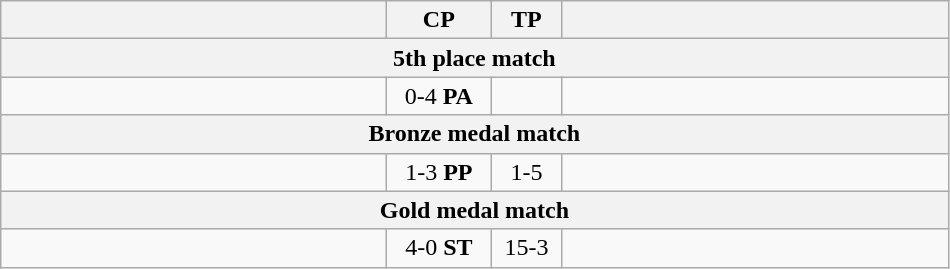<table class="wikitable" style="text-align: center;" |>
<tr>
<th width="250"></th>
<th width="62">CP</th>
<th width="40">TP</th>
<th width="250"></th>
</tr>
<tr>
<th colspan="5">5th place match</th>
</tr>
<tr>
<td style="text-align:left;"></td>
<td>0-4 <strong>PA</strong></td>
<td></td>
<td style="text-align:left;"><strong></strong></td>
</tr>
<tr>
<th colspan="5">Bronze medal match</th>
</tr>
<tr>
<td style="text-align:left;"></td>
<td>1-3 <strong>PP</strong></td>
<td>1-5</td>
<td style="text-align:left;"><strong></strong></td>
</tr>
<tr>
<th colspan="5">Gold medal match</th>
</tr>
<tr>
<td style="text-align:left;"><strong></strong></td>
<td>4-0 <strong>ST</strong></td>
<td>15-3</td>
<td style="text-align:left;"></td>
</tr>
</table>
